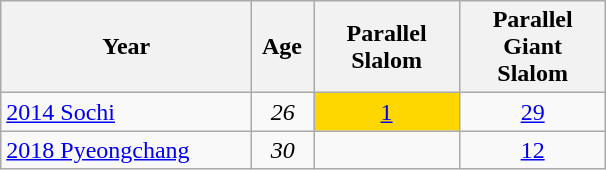<table class=wikitable style="text-align:center">
<tr>
<th style="width:160px;">Year</th>
<th> Age </th>
<th style="width:90px;">Parallel<br> Slalom </th>
<th style="width:90px;">Parallel<br>Giant Slalom</th>
</tr>
<tr>
<td align=left> <a href='#'>2014 Sochi</a></td>
<td><em>26</em></td>
<td bgcolor="gold"><a href='#'>1</a></td>
<td><a href='#'>29</a></td>
</tr>
<tr>
<td align=left> <a href='#'>2018 Pyeongchang</a></td>
<td><em>30</em></td>
<td></td>
<td><a href='#'>12</a></td>
</tr>
</table>
